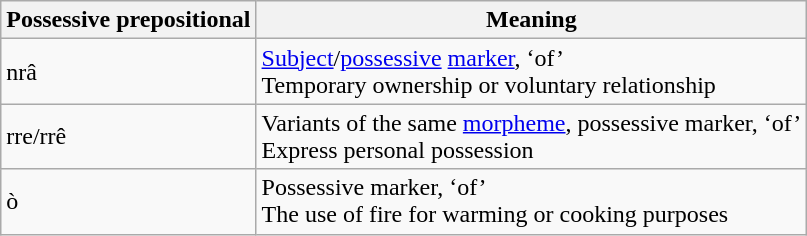<table class="wikitable">
<tr>
<th>Possessive prepositional</th>
<th>Meaning</th>
</tr>
<tr>
<td>nrâ</td>
<td><a href='#'>Subject</a>/<a href='#'>possessive</a> <a href='#'>marker</a>, ‘of’<br>Temporary ownership or voluntary relationship</td>
</tr>
<tr>
<td>rre/rrê</td>
<td>Variants of the same <a href='#'>morpheme</a>, possessive marker, ‘of’<br>Express personal possession</td>
</tr>
<tr>
<td>ò</td>
<td>Possessive marker, ‘of’<br>The use of fire for warming or cooking purposes</td>
</tr>
</table>
